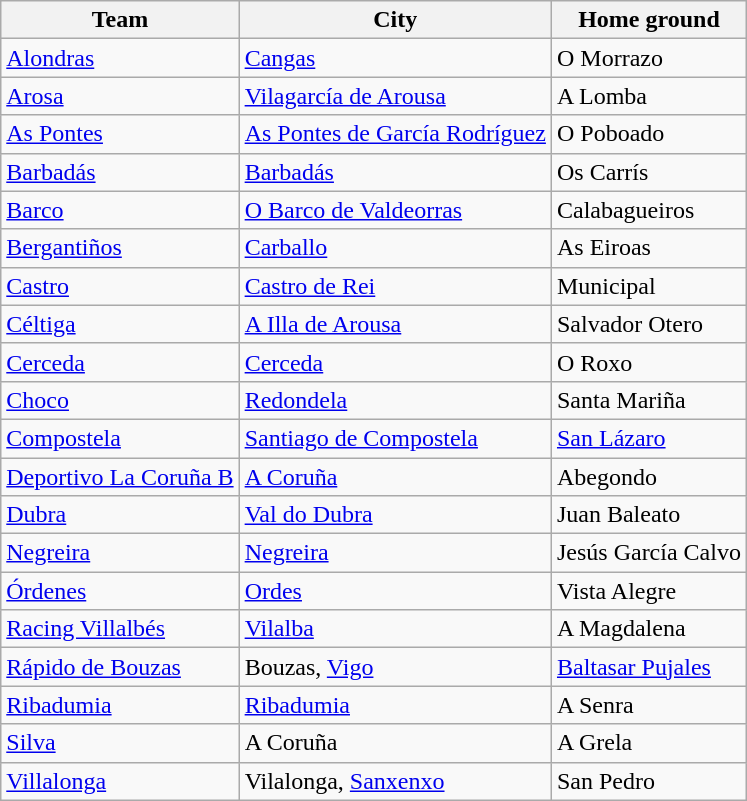<table class="wikitable sortable">
<tr>
<th>Team</th>
<th>City</th>
<th>Home ground</th>
</tr>
<tr>
<td><a href='#'>Alondras</a></td>
<td><a href='#'>Cangas</a></td>
<td>O Morrazo</td>
</tr>
<tr>
<td><a href='#'>Arosa</a></td>
<td><a href='#'>Vilagarcía de Arousa</a></td>
<td>A Lomba</td>
</tr>
<tr>
<td><a href='#'>As Pontes</a></td>
<td><a href='#'>As Pontes de García Rodríguez</a></td>
<td>O Poboado</td>
</tr>
<tr>
<td><a href='#'>Barbadás</a></td>
<td><a href='#'>Barbadás</a></td>
<td>Os Carrís</td>
</tr>
<tr>
<td><a href='#'>Barco</a></td>
<td><a href='#'>O Barco de Valdeorras</a></td>
<td>Calabagueiros</td>
</tr>
<tr>
<td><a href='#'>Bergantiños</a></td>
<td><a href='#'>Carballo</a></td>
<td>As Eiroas</td>
</tr>
<tr>
<td><a href='#'>Castro</a></td>
<td><a href='#'>Castro de Rei</a></td>
<td>Municipal</td>
</tr>
<tr>
<td><a href='#'>Céltiga</a></td>
<td><a href='#'>A Illa de Arousa</a></td>
<td>Salvador Otero</td>
</tr>
<tr>
<td><a href='#'>Cerceda</a></td>
<td><a href='#'>Cerceda</a></td>
<td>O Roxo</td>
</tr>
<tr>
<td><a href='#'>Choco</a></td>
<td><a href='#'>Redondela</a></td>
<td>Santa Mariña</td>
</tr>
<tr>
<td><a href='#'>Compostela</a></td>
<td><a href='#'>Santiago de Compostela</a></td>
<td><a href='#'>San Lázaro</a></td>
</tr>
<tr>
<td><a href='#'>Deportivo La Coruña B</a></td>
<td><a href='#'>A Coruña</a></td>
<td>Abegondo</td>
</tr>
<tr>
<td><a href='#'>Dubra</a></td>
<td><a href='#'>Val do Dubra</a></td>
<td>Juan Baleato</td>
</tr>
<tr>
<td><a href='#'>Negreira</a></td>
<td><a href='#'>Negreira</a></td>
<td>Jesús García Calvo</td>
</tr>
<tr>
<td><a href='#'>Órdenes</a></td>
<td><a href='#'>Ordes</a></td>
<td>Vista Alegre</td>
</tr>
<tr>
<td><a href='#'>Racing Villalbés</a></td>
<td><a href='#'>Vilalba</a></td>
<td>A Magdalena</td>
</tr>
<tr>
<td><a href='#'>Rápido de Bouzas</a></td>
<td>Bouzas, <a href='#'>Vigo</a></td>
<td><a href='#'>Baltasar Pujales</a></td>
</tr>
<tr>
<td><a href='#'>Ribadumia</a></td>
<td><a href='#'>Ribadumia</a></td>
<td>A Senra</td>
</tr>
<tr>
<td><a href='#'>Silva</a></td>
<td>A Coruña</td>
<td>A Grela</td>
</tr>
<tr>
<td><a href='#'>Villalonga</a></td>
<td>Vilalonga, <a href='#'>Sanxenxo</a></td>
<td>San Pedro</td>
</tr>
</table>
